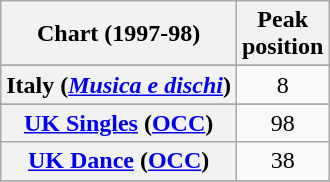<table class="wikitable sortable plainrowheaders" style="text-align:center">
<tr>
<th scope="col">Chart (1997-98)</th>
<th scope="col">Peak<br>position</th>
</tr>
<tr>
</tr>
<tr>
<th scope="row">Italy (<em><a href='#'>Musica e dischi</a></em>)</th>
<td align="center">8</td>
</tr>
<tr>
</tr>
<tr>
<th scope="row"><a href='#'>UK Singles</a> (<a href='#'>OCC</a>)</th>
<td align="center">98</td>
</tr>
<tr>
<th scope="row"><a href='#'>UK Dance</a> (<a href='#'>OCC</a>)</th>
<td align="center">38</td>
</tr>
<tr>
</tr>
<tr>
</tr>
</table>
